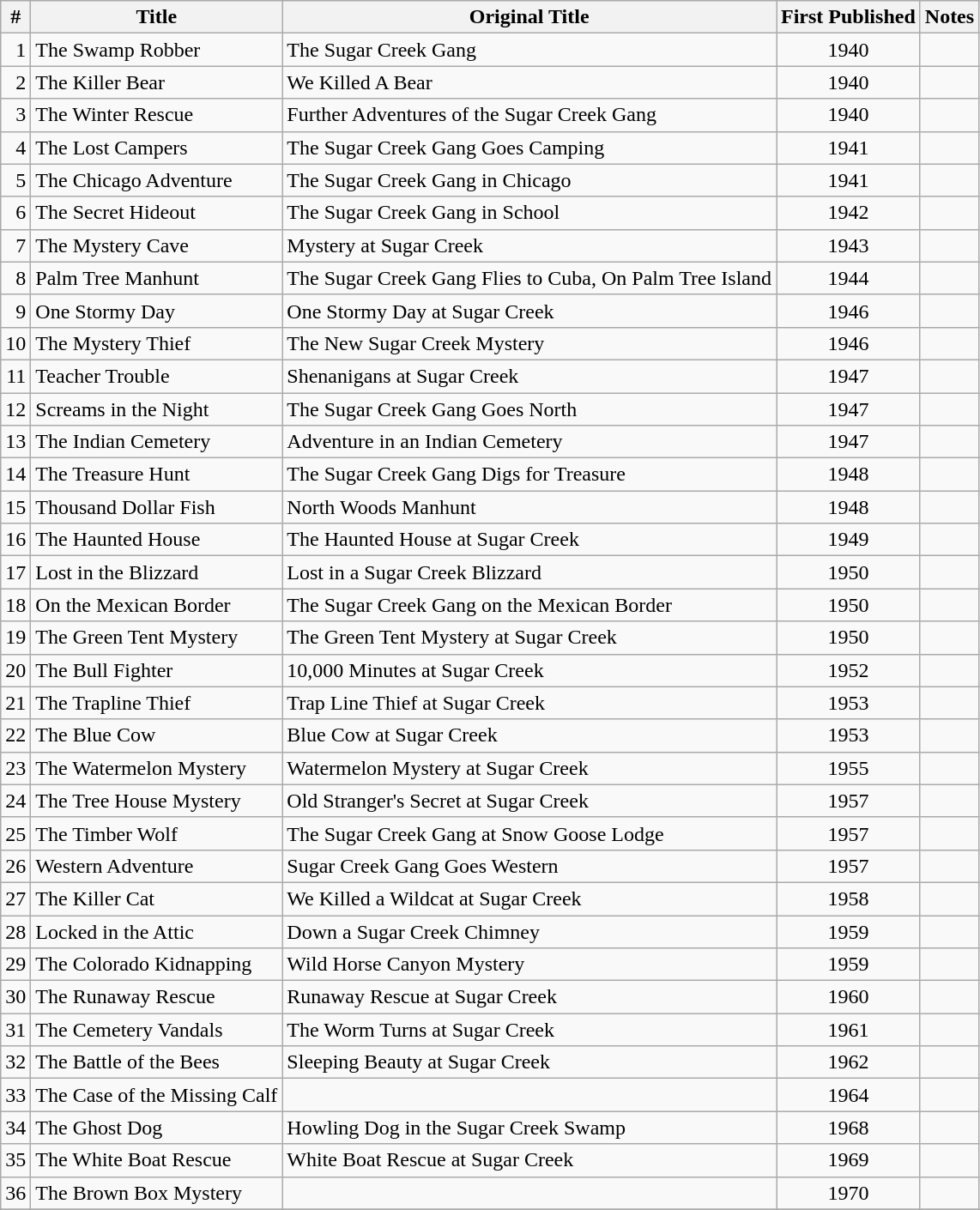<table class="wikitable">
<tr>
<th>#</th>
<th>Title</th>
<th>Original Title</th>
<th>First Published</th>
<th>Notes</th>
</tr>
<tr>
<td align="right">1</td>
<td>The Swamp Robber</td>
<td>The Sugar Creek Gang</td>
<td align="center">1940</td>
<td></td>
</tr>
<tr>
<td align="right">2</td>
<td>The Killer Bear</td>
<td>We Killed A Bear</td>
<td align="center">1940</td>
<td></td>
</tr>
<tr>
<td align="right">3</td>
<td>The Winter Rescue</td>
<td>Further Adventures of the Sugar Creek Gang</td>
<td align="center">1940</td>
<td></td>
</tr>
<tr>
<td align="right">4</td>
<td>The Lost Campers</td>
<td>The Sugar Creek Gang Goes Camping</td>
<td align="center">1941</td>
<td></td>
</tr>
<tr>
<td align="right">5</td>
<td>The Chicago Adventure</td>
<td>The Sugar Creek Gang in Chicago</td>
<td align="center">1941</td>
<td></td>
</tr>
<tr>
<td align="right">6</td>
<td>The Secret Hideout</td>
<td>The Sugar Creek Gang in School</td>
<td align="center">1942</td>
<td></td>
</tr>
<tr>
<td align="right">7</td>
<td>The Mystery Cave</td>
<td>Mystery at Sugar Creek</td>
<td align="center">1943</td>
<td></td>
</tr>
<tr>
<td align="right">8</td>
<td>Palm Tree Manhunt</td>
<td>The Sugar Creek Gang Flies to Cuba, On Palm Tree Island</td>
<td align="center">1944</td>
<td></td>
</tr>
<tr>
<td align="right">9</td>
<td>One Stormy Day</td>
<td>One Stormy Day at Sugar Creek</td>
<td align="center">1946</td>
<td></td>
</tr>
<tr>
<td align="right">10</td>
<td>The Mystery Thief</td>
<td>The New Sugar Creek Mystery</td>
<td align="center">1946</td>
<td></td>
</tr>
<tr>
<td align="right">11</td>
<td>Teacher Trouble</td>
<td>Shenanigans at Sugar Creek</td>
<td align="center">1947</td>
<td></td>
</tr>
<tr>
<td align="right">12</td>
<td>Screams in the Night</td>
<td>The Sugar Creek Gang Goes North</td>
<td align="center">1947</td>
<td></td>
</tr>
<tr>
<td align="right">13</td>
<td>The Indian Cemetery</td>
<td>Adventure in an Indian Cemetery</td>
<td align="center">1947</td>
<td></td>
</tr>
<tr>
<td align="right">14</td>
<td>The Treasure Hunt</td>
<td>The Sugar Creek Gang Digs for Treasure</td>
<td align="center">1948</td>
<td></td>
</tr>
<tr>
<td align="right">15</td>
<td>Thousand Dollar Fish</td>
<td>North Woods Manhunt</td>
<td align="center">1948</td>
<td></td>
</tr>
<tr>
<td align="right">16</td>
<td>The Haunted House</td>
<td>The Haunted House at Sugar Creek</td>
<td align="center">1949</td>
<td></td>
</tr>
<tr>
<td align="right">17</td>
<td>Lost in the Blizzard</td>
<td>Lost in a Sugar Creek Blizzard</td>
<td align="center">1950</td>
<td></td>
</tr>
<tr>
<td align="right">18</td>
<td>On the Mexican Border</td>
<td>The Sugar Creek Gang on the Mexican Border</td>
<td align="center">1950</td>
<td></td>
</tr>
<tr>
<td align="right">19</td>
<td>The Green Tent Mystery</td>
<td>The Green Tent Mystery at Sugar Creek</td>
<td align="center">1950</td>
<td></td>
</tr>
<tr>
<td align="right">20</td>
<td>The Bull Fighter</td>
<td>10,000 Minutes at Sugar Creek</td>
<td align="center">1952</td>
<td></td>
</tr>
<tr>
<td align="right">21</td>
<td>The Trapline Thief</td>
<td>Trap Line Thief at Sugar Creek</td>
<td align="center">1953</td>
<td></td>
</tr>
<tr>
<td align="right">22</td>
<td>The Blue Cow</td>
<td>Blue Cow at Sugar Creek</td>
<td align="center">1953</td>
<td></td>
</tr>
<tr>
<td align="right">23</td>
<td>The Watermelon Mystery</td>
<td>Watermelon Mystery at Sugar Creek</td>
<td align="center">1955</td>
<td></td>
</tr>
<tr>
<td align="right">24</td>
<td>The Tree House Mystery</td>
<td>Old Stranger's Secret at Sugar Creek</td>
<td align="center">1957</td>
<td></td>
</tr>
<tr>
<td align="right">25</td>
<td>The Timber Wolf</td>
<td>The Sugar Creek Gang at Snow Goose Lodge</td>
<td align="center">1957</td>
<td></td>
</tr>
<tr>
<td align="right">26</td>
<td>Western Adventure</td>
<td>Sugar Creek Gang Goes Western</td>
<td align="center">1957</td>
<td></td>
</tr>
<tr>
<td align="right">27</td>
<td>The Killer Cat</td>
<td>We Killed a Wildcat at Sugar Creek</td>
<td align="center">1958</td>
<td></td>
</tr>
<tr>
<td align="right">28</td>
<td>Locked in the Attic</td>
<td>Down a Sugar Creek Chimney</td>
<td align="center">1959</td>
<td></td>
</tr>
<tr>
<td align="right">29</td>
<td>The Colorado Kidnapping</td>
<td>Wild Horse Canyon Mystery</td>
<td align="center">1959</td>
<td></td>
</tr>
<tr>
<td align="right">30</td>
<td>The Runaway Rescue</td>
<td>Runaway Rescue at Sugar Creek</td>
<td align="center">1960</td>
<td></td>
</tr>
<tr>
<td align="right">31</td>
<td>The Cemetery Vandals</td>
<td>The Worm Turns at Sugar Creek</td>
<td align="center">1961</td>
<td></td>
</tr>
<tr>
<td align="right">32</td>
<td>The Battle of the Bees</td>
<td>Sleeping Beauty at Sugar Creek</td>
<td align="center">1962</td>
<td></td>
</tr>
<tr>
<td align="right">33</td>
<td>The Case of the Missing Calf</td>
<td></td>
<td align="center">1964</td>
<td></td>
</tr>
<tr>
<td align="right">34</td>
<td>The Ghost Dog</td>
<td>Howling Dog in the Sugar Creek Swamp</td>
<td align="center">1968</td>
<td></td>
</tr>
<tr>
<td align="right">35</td>
<td>The White Boat Rescue</td>
<td>White Boat Rescue at Sugar Creek</td>
<td align="center">1969</td>
<td></td>
</tr>
<tr>
<td align="right">36</td>
<td>The Brown Box Mystery</td>
<td></td>
<td align="center">1970</td>
<td></td>
</tr>
<tr>
</tr>
</table>
